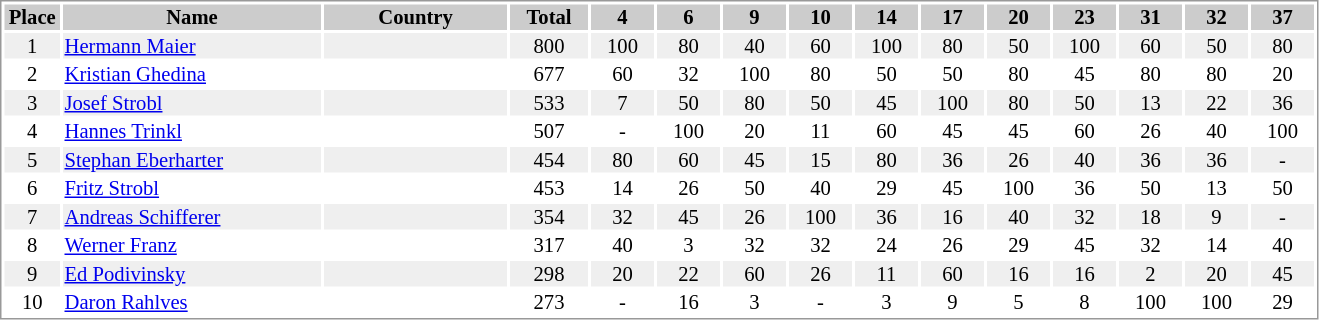<table border="0" style="border: 1px solid #999; background-color:#FFFFFF; text-align:center; font-size:86%; line-height:15px;">
<tr align="center" bgcolor="#CCCCCC">
<th width=35>Place</th>
<th width=170>Name</th>
<th width=120>Country</th>
<th width=50>Total</th>
<th width=40>4</th>
<th width=40>6</th>
<th width=40>9</th>
<th width=40>10</th>
<th width=40>14</th>
<th width=40>17</th>
<th width=40>20</th>
<th width=40>23</th>
<th width=40>31</th>
<th width=40>32</th>
<th width=40>37</th>
</tr>
<tr bgcolor="#EFEFEF">
<td>1</td>
<td align="left"><a href='#'>Hermann Maier</a></td>
<td align="left"></td>
<td>800</td>
<td>100</td>
<td>80</td>
<td>40</td>
<td>60</td>
<td>100</td>
<td>80</td>
<td>50</td>
<td>100</td>
<td>60</td>
<td>50</td>
<td>80</td>
</tr>
<tr>
<td>2</td>
<td align="left"><a href='#'>Kristian Ghedina</a></td>
<td align="left"></td>
<td>677</td>
<td>60</td>
<td>32</td>
<td>100</td>
<td>80</td>
<td>50</td>
<td>50</td>
<td>80</td>
<td>45</td>
<td>80</td>
<td>80</td>
<td>20</td>
</tr>
<tr bgcolor="#EFEFEF">
<td>3</td>
<td align="left"><a href='#'>Josef Strobl</a></td>
<td align="left"></td>
<td>533</td>
<td>7</td>
<td>50</td>
<td>80</td>
<td>50</td>
<td>45</td>
<td>100</td>
<td>80</td>
<td>50</td>
<td>13</td>
<td>22</td>
<td>36</td>
</tr>
<tr>
<td>4</td>
<td align="left"><a href='#'>Hannes Trinkl</a></td>
<td align="left"></td>
<td>507</td>
<td>-</td>
<td>100</td>
<td>20</td>
<td>11</td>
<td>60</td>
<td>45</td>
<td>45</td>
<td>60</td>
<td>26</td>
<td>40</td>
<td>100</td>
</tr>
<tr bgcolor="#EFEFEF">
<td>5</td>
<td align="left"><a href='#'>Stephan Eberharter</a></td>
<td align="left"></td>
<td>454</td>
<td>80</td>
<td>60</td>
<td>45</td>
<td>15</td>
<td>80</td>
<td>36</td>
<td>26</td>
<td>40</td>
<td>36</td>
<td>36</td>
<td>-</td>
</tr>
<tr>
<td>6</td>
<td align="left"><a href='#'>Fritz Strobl</a></td>
<td align="left"></td>
<td>453</td>
<td>14</td>
<td>26</td>
<td>50</td>
<td>40</td>
<td>29</td>
<td>45</td>
<td>100</td>
<td>36</td>
<td>50</td>
<td>13</td>
<td>50</td>
</tr>
<tr bgcolor="#EFEFEF">
<td>7</td>
<td align="left"><a href='#'>Andreas Schifferer</a></td>
<td align="left"></td>
<td>354</td>
<td>32</td>
<td>45</td>
<td>26</td>
<td>100</td>
<td>36</td>
<td>16</td>
<td>40</td>
<td>32</td>
<td>18</td>
<td>9</td>
<td>-</td>
</tr>
<tr>
<td>8</td>
<td align="left"><a href='#'>Werner Franz</a></td>
<td align="left"></td>
<td>317</td>
<td>40</td>
<td>3</td>
<td>32</td>
<td>32</td>
<td>24</td>
<td>26</td>
<td>29</td>
<td>45</td>
<td>32</td>
<td>14</td>
<td>40</td>
</tr>
<tr bgcolor="#EFEFEF">
<td>9</td>
<td align="left"><a href='#'>Ed Podivinsky</a></td>
<td align="left"></td>
<td>298</td>
<td>20</td>
<td>22</td>
<td>60</td>
<td>26</td>
<td>11</td>
<td>60</td>
<td>16</td>
<td>16</td>
<td>2</td>
<td>20</td>
<td>45</td>
</tr>
<tr>
<td>10</td>
<td align="left"><a href='#'>Daron Rahlves</a></td>
<td align="left"></td>
<td>273</td>
<td>-</td>
<td>16</td>
<td>3</td>
<td>-</td>
<td>3</td>
<td>9</td>
<td>5</td>
<td>8</td>
<td>100</td>
<td>100</td>
<td>29</td>
</tr>
</table>
